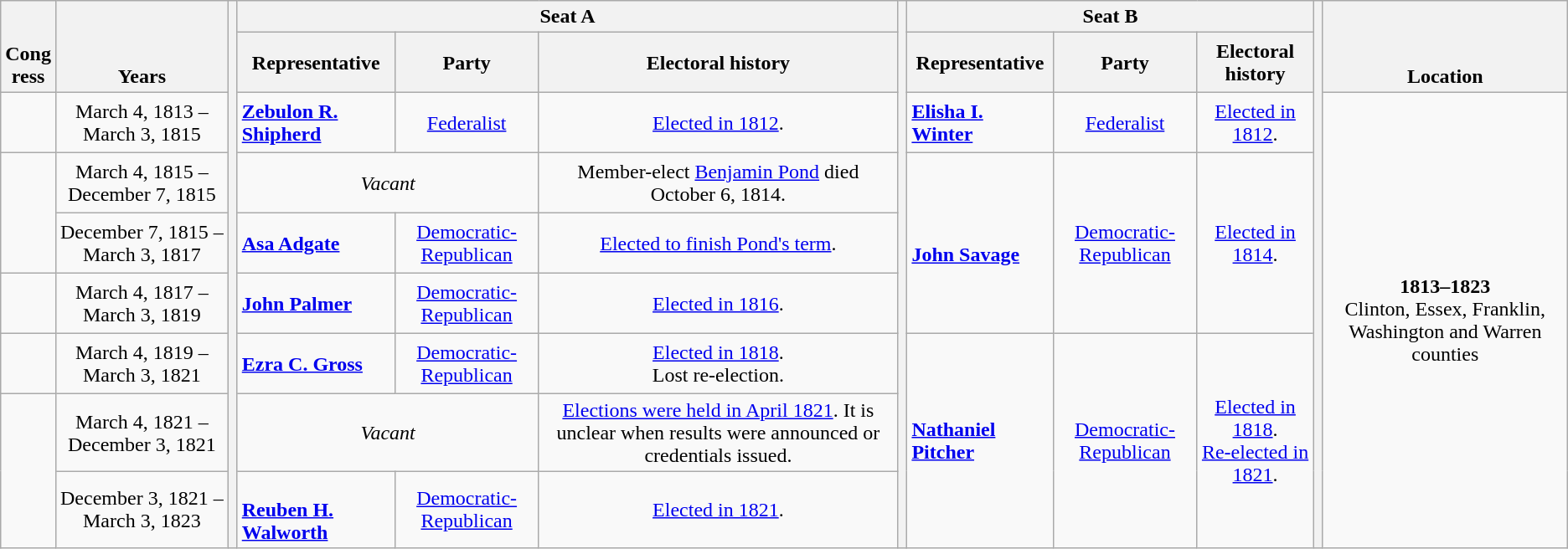<table class=wikitable style="text-align:center">
<tr valign=bottom>
<th rowspan=2>Cong<br>ress</th>
<th rowspan=2>Years</th>
<th rowspan=99></th>
<th colspan=3>Seat A</th>
<th rowspan=99></th>
<th colspan=3>Seat B</th>
<th rowspan=99></th>
<th rowspan=2>Location</th>
</tr>
<tr style="height:3em">
<th>Representative</th>
<th>Party</th>
<th>Electoral history</th>
<th>Representative</th>
<th>Party</th>
<th>Electoral history</th>
</tr>
<tr style="height:3em">
<td></td>
<td nowrap>March 4, 1813 –<br>March 3, 1815</td>
<td align=left><strong><a href='#'>Zebulon R. Shipherd</a></strong><br></td>
<td><a href='#'>Federalist</a></td>
<td><a href='#'>Elected in 1812</a>.<br></td>
<td align=left><strong><a href='#'>Elisha I. Winter</a></strong><br></td>
<td><a href='#'>Federalist</a></td>
<td><a href='#'>Elected in 1812</a>.<br></td>
<td rowspan=7><strong>1813–1823</strong><br>Clinton, Essex, Franklin, Washington and Warren counties</td>
</tr>
<tr style="height:3em">
<td rowspan=2></td>
<td nowrap>March 4, 1815 –<br>December 7, 1815</td>
<td colspan=2><em>Vacant</em></td>
<td>Member-elect <a href='#'>Benjamin Pond</a> died October 6, 1814.</td>
<td rowspan=3 align=left><br><strong><a href='#'>John Savage</a></strong><br></td>
<td rowspan=3 ><a href='#'>Democratic-Republican</a></td>
<td rowspan=3><a href='#'>Elected in 1814</a>.<br></td>
</tr>
<tr style="height:3em">
<td nowrap>December 7, 1815 –<br>March 3, 1817</td>
<td align=left><strong><a href='#'>Asa Adgate</a></strong><br></td>
<td><a href='#'>Democratic-Republican</a></td>
<td><a href='#'>Elected to finish Pond's term</a>.<br></td>
</tr>
<tr style="height:3em">
<td></td>
<td nowrap>March 4, 1817 –<br>March 3, 1819</td>
<td align=left><strong><a href='#'>John Palmer</a></strong><br></td>
<td><a href='#'>Democratic-Republican</a></td>
<td><a href='#'>Elected in 1816</a>.<br></td>
</tr>
<tr style="height:3em">
<td></td>
<td nowrap>March 4, 1819 –<br>March 3, 1821</td>
<td align=left><strong><a href='#'>Ezra C. Gross</a></strong><br></td>
<td><a href='#'>Democratic-Republican</a></td>
<td><a href='#'>Elected in 1818</a>.<br>Lost re-election.</td>
<td rowspan=4 align=left><strong><a href='#'>Nathaniel Pitcher</a></strong><br></td>
<td rowspan=4 ><a href='#'>Democratic-Republican</a></td>
<td rowspan=4><a href='#'>Elected in 1818</a>.<br><a href='#'>Re-elected in 1821</a>.<br></td>
</tr>
<tr style="height:3em">
<td rowspan=2></td>
<td nowrap>March 4, 1821 –<br>December 3, 1821</td>
<td colspan=2><em>Vacant</em></td>
<td><a href='#'>Elections were held in April 1821</a>. It is unclear when results were announced or credentials issued.</td>
</tr>
<tr style="height:3em">
<td nowrap>December 3, 1821 –<br>March 3, 1823</td>
<td align=left><br><strong><a href='#'>Reuben H. Walworth</a></strong><br></td>
<td><a href='#'>Democratic-Republican</a></td>
<td><a href='#'>Elected in 1821</a>.</td>
</tr>
</table>
